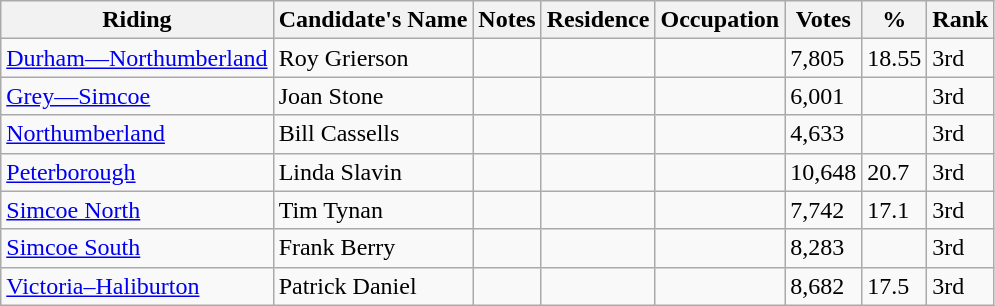<table class="wikitable sortable">
<tr>
<th>Riding<br></th>
<th>Candidate's Name</th>
<th>Notes</th>
<th>Residence</th>
<th>Occupation</th>
<th>Votes</th>
<th>%</th>
<th>Rank</th>
</tr>
<tr>
<td><a href='#'>Durham—Northumberland</a></td>
<td>Roy Grierson</td>
<td></td>
<td></td>
<td></td>
<td>7,805</td>
<td>18.55</td>
<td>3rd</td>
</tr>
<tr>
<td><a href='#'>Grey—Simcoe</a></td>
<td>Joan Stone</td>
<td></td>
<td></td>
<td></td>
<td>6,001</td>
<td></td>
<td>3rd</td>
</tr>
<tr>
<td><a href='#'>Northumberland</a></td>
<td>Bill Cassells</td>
<td></td>
<td></td>
<td></td>
<td>4,633</td>
<td></td>
<td>3rd</td>
</tr>
<tr>
<td><a href='#'>Peterborough</a></td>
<td>Linda Slavin</td>
<td></td>
<td></td>
<td></td>
<td>10,648</td>
<td>20.7</td>
<td>3rd</td>
</tr>
<tr>
<td><a href='#'>Simcoe North</a></td>
<td>Tim Tynan</td>
<td></td>
<td></td>
<td></td>
<td>7,742</td>
<td>17.1</td>
<td>3rd</td>
</tr>
<tr>
<td><a href='#'>Simcoe South</a></td>
<td>Frank Berry</td>
<td></td>
<td></td>
<td></td>
<td>8,283</td>
<td></td>
<td>3rd</td>
</tr>
<tr>
<td><a href='#'>Victoria–Haliburton</a></td>
<td>Patrick Daniel</td>
<td></td>
<td></td>
<td></td>
<td>8,682</td>
<td>17.5</td>
<td>3rd</td>
</tr>
</table>
